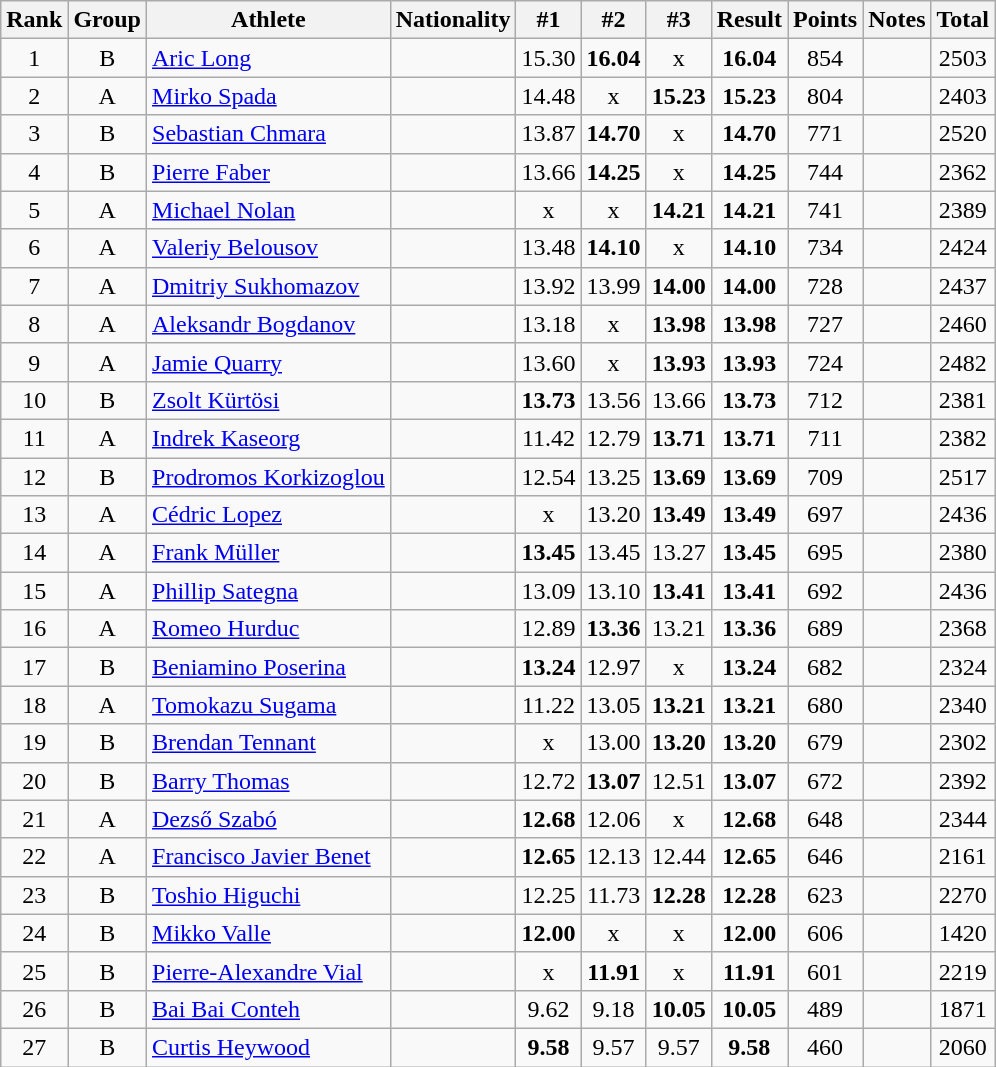<table class="wikitable sortable" style="text-align:center">
<tr>
<th>Rank</th>
<th>Group</th>
<th>Athlete</th>
<th>Nationality</th>
<th>#1</th>
<th>#2</th>
<th>#3</th>
<th>Result</th>
<th>Points</th>
<th>Notes</th>
<th>Total</th>
</tr>
<tr>
<td>1</td>
<td>B</td>
<td align=left><a href='#'>Aric Long</a></td>
<td align=left></td>
<td>15.30</td>
<td><strong>16.04</strong></td>
<td>x</td>
<td><strong>16.04</strong></td>
<td>854</td>
<td></td>
<td>2503</td>
</tr>
<tr>
<td>2</td>
<td>A</td>
<td align=left><a href='#'>Mirko Spada</a></td>
<td align=left></td>
<td>14.48</td>
<td>x</td>
<td><strong>15.23</strong></td>
<td><strong>15.23</strong></td>
<td>804</td>
<td></td>
<td>2403</td>
</tr>
<tr>
<td>3</td>
<td>B</td>
<td align=left><a href='#'>Sebastian Chmara</a></td>
<td align=left></td>
<td>13.87</td>
<td><strong>14.70</strong></td>
<td>x</td>
<td><strong>14.70</strong></td>
<td>771</td>
<td></td>
<td>2520</td>
</tr>
<tr>
<td>4</td>
<td>B</td>
<td align=left><a href='#'>Pierre Faber</a></td>
<td align=left></td>
<td>13.66</td>
<td><strong>14.25</strong></td>
<td>x</td>
<td><strong>14.25</strong></td>
<td>744</td>
<td></td>
<td>2362</td>
</tr>
<tr>
<td>5</td>
<td>A</td>
<td align=left><a href='#'>Michael Nolan</a></td>
<td align=left></td>
<td>x</td>
<td>x</td>
<td><strong>14.21</strong></td>
<td><strong>14.21</strong></td>
<td>741</td>
<td></td>
<td>2389</td>
</tr>
<tr>
<td>6</td>
<td>A</td>
<td align=left><a href='#'>Valeriy Belousov</a></td>
<td align=left></td>
<td>13.48</td>
<td><strong>14.10</strong></td>
<td>x</td>
<td><strong>14.10</strong></td>
<td>734</td>
<td></td>
<td>2424</td>
</tr>
<tr>
<td>7</td>
<td>A</td>
<td align=left><a href='#'>Dmitriy Sukhomazov</a></td>
<td align=left></td>
<td>13.92</td>
<td>13.99</td>
<td><strong>14.00</strong></td>
<td><strong>14.00</strong></td>
<td>728</td>
<td></td>
<td>2437</td>
</tr>
<tr>
<td>8</td>
<td>A</td>
<td align=left><a href='#'>Aleksandr Bogdanov</a></td>
<td align=left></td>
<td>13.18</td>
<td>x</td>
<td><strong>13.98</strong></td>
<td><strong>13.98</strong></td>
<td>727</td>
<td></td>
<td>2460</td>
</tr>
<tr>
<td>9</td>
<td>A</td>
<td align=left><a href='#'>Jamie Quarry</a></td>
<td align=left></td>
<td>13.60</td>
<td>x</td>
<td><strong>13.93</strong></td>
<td><strong>13.93</strong></td>
<td>724</td>
<td></td>
<td>2482</td>
</tr>
<tr>
<td>10</td>
<td>B</td>
<td align=left><a href='#'>Zsolt Kürtösi</a></td>
<td align=left></td>
<td><strong>13.73</strong></td>
<td>13.56</td>
<td>13.66</td>
<td><strong>13.73</strong></td>
<td>712</td>
<td></td>
<td>2381</td>
</tr>
<tr>
<td>11</td>
<td>A</td>
<td align=left><a href='#'>Indrek Kaseorg</a></td>
<td align=left></td>
<td>11.42</td>
<td>12.79</td>
<td><strong>13.71</strong></td>
<td><strong>13.71</strong></td>
<td>711</td>
<td></td>
<td>2382</td>
</tr>
<tr>
<td>12</td>
<td>B</td>
<td align=left><a href='#'>Prodromos Korkizoglou</a></td>
<td align=left></td>
<td>12.54</td>
<td>13.25</td>
<td><strong>13.69</strong></td>
<td><strong>13.69</strong></td>
<td>709</td>
<td></td>
<td>2517</td>
</tr>
<tr>
<td>13</td>
<td>A</td>
<td align=left><a href='#'>Cédric Lopez</a></td>
<td align=left></td>
<td>x</td>
<td>13.20</td>
<td><strong>13.49</strong></td>
<td><strong>13.49</strong></td>
<td>697</td>
<td></td>
<td>2436</td>
</tr>
<tr>
<td>14</td>
<td>A</td>
<td align=left><a href='#'>Frank Müller</a></td>
<td align=left></td>
<td><strong>13.45</strong></td>
<td>13.45</td>
<td>13.27</td>
<td><strong>13.45</strong></td>
<td>695</td>
<td></td>
<td>2380</td>
</tr>
<tr>
<td>15</td>
<td>A</td>
<td align=left><a href='#'>Phillip Sategna</a></td>
<td align=left></td>
<td>13.09</td>
<td>13.10</td>
<td><strong>13.41</strong></td>
<td><strong>13.41</strong></td>
<td>692</td>
<td></td>
<td>2436</td>
</tr>
<tr>
<td>16</td>
<td>A</td>
<td align=left><a href='#'>Romeo Hurduc</a></td>
<td align=left></td>
<td>12.89</td>
<td><strong>13.36</strong></td>
<td>13.21</td>
<td><strong>13.36</strong></td>
<td>689</td>
<td></td>
<td>2368</td>
</tr>
<tr>
<td>17</td>
<td>B</td>
<td align=left><a href='#'>Beniamino Poserina</a></td>
<td align=left></td>
<td><strong>13.24</strong></td>
<td>12.97</td>
<td>x</td>
<td><strong>13.24</strong></td>
<td>682</td>
<td></td>
<td>2324</td>
</tr>
<tr>
<td>18</td>
<td>A</td>
<td align=left><a href='#'>Tomokazu Sugama</a></td>
<td align=left></td>
<td>11.22</td>
<td>13.05</td>
<td><strong>13.21</strong></td>
<td><strong>13.21</strong></td>
<td>680</td>
<td></td>
<td>2340</td>
</tr>
<tr>
<td>19</td>
<td>B</td>
<td align=left><a href='#'>Brendan Tennant</a></td>
<td align=left></td>
<td>x</td>
<td>13.00</td>
<td><strong>13.20</strong></td>
<td><strong>13.20</strong></td>
<td>679</td>
<td></td>
<td>2302</td>
</tr>
<tr>
<td>20</td>
<td>B</td>
<td align=left><a href='#'>Barry Thomas</a></td>
<td align=left></td>
<td>12.72</td>
<td><strong>13.07</strong></td>
<td>12.51</td>
<td><strong>13.07</strong></td>
<td>672</td>
<td></td>
<td>2392</td>
</tr>
<tr>
<td>21</td>
<td>A</td>
<td align=left><a href='#'>Dezső Szabó</a></td>
<td align=left></td>
<td><strong>12.68</strong></td>
<td>12.06</td>
<td>x</td>
<td><strong>12.68</strong></td>
<td>648</td>
<td></td>
<td>2344</td>
</tr>
<tr>
<td>22</td>
<td>A</td>
<td align=left><a href='#'>Francisco Javier Benet</a></td>
<td align=left></td>
<td><strong>12.65</strong></td>
<td>12.13</td>
<td>12.44</td>
<td><strong>12.65</strong></td>
<td>646</td>
<td></td>
<td>2161</td>
</tr>
<tr>
<td>23</td>
<td>B</td>
<td align=left><a href='#'>Toshio Higuchi</a></td>
<td align=left></td>
<td>12.25</td>
<td>11.73</td>
<td><strong>12.28</strong></td>
<td><strong>12.28</strong></td>
<td>623</td>
<td></td>
<td>2270</td>
</tr>
<tr>
<td>24</td>
<td>B</td>
<td align=left><a href='#'>Mikko Valle</a></td>
<td align=left></td>
<td><strong>12.00</strong></td>
<td>x</td>
<td>x</td>
<td><strong>12.00</strong></td>
<td>606</td>
<td></td>
<td>1420</td>
</tr>
<tr>
<td>25</td>
<td>B</td>
<td align=left><a href='#'>Pierre-Alexandre Vial</a></td>
<td align=left></td>
<td>x</td>
<td><strong>11.91</strong></td>
<td>x</td>
<td><strong>11.91</strong></td>
<td>601</td>
<td></td>
<td>2219</td>
</tr>
<tr>
<td>26</td>
<td>B</td>
<td align=left><a href='#'>Bai Bai Conteh</a></td>
<td align=left></td>
<td>9.62</td>
<td>9.18</td>
<td><strong>10.05</strong></td>
<td><strong>10.05</strong></td>
<td>489</td>
<td></td>
<td>1871</td>
</tr>
<tr>
<td>27</td>
<td>B</td>
<td align=left><a href='#'>Curtis Heywood</a></td>
<td align=left></td>
<td><strong>9.58</strong></td>
<td>9.57</td>
<td>9.57</td>
<td><strong>9.58</strong></td>
<td>460</td>
<td></td>
<td>2060</td>
</tr>
</table>
